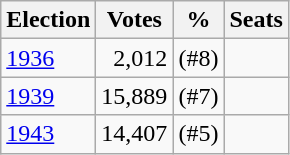<table class="wikitable sortable">
<tr>
<th>Election</th>
<th>Votes</th>
<th>%</th>
<th>Seats</th>
</tr>
<tr>
<td><a href='#'>1936</a></td>
<td align=right>2,012</td>
<td align=right>(#8)</td>
<td align=left></td>
</tr>
<tr>
<td><a href='#'>1939</a></td>
<td align=right>15,889</td>
<td align=right>(#7)</td>
<td align=left></td>
</tr>
<tr>
<td><a href='#'>1943</a></td>
<td align=right>14,407</td>
<td align=right>(#5)</td>
<td align=left></td>
</tr>
</table>
